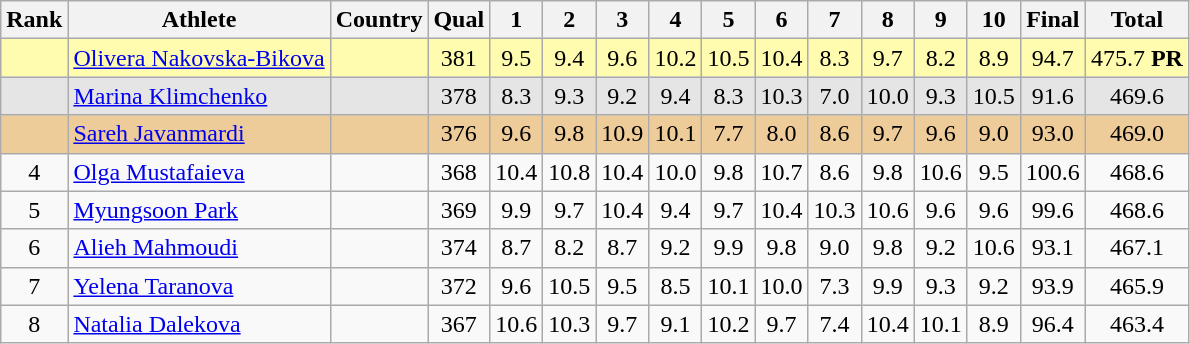<table class="wikitable sortable">
<tr>
<th>Rank</th>
<th>Athlete</th>
<th>Country</th>
<th>Qual</th>
<th class="unsortable" style="width: 28px">1</th>
<th class="unsortable" style="width: 28px">2</th>
<th class="unsortable" style="width: 28px">3</th>
<th class="unsortable" style="width: 28px">4</th>
<th class="unsortable" style="width: 28px">5</th>
<th class="unsortable" style="width: 28px">6</th>
<th class="unsortable" style="width: 28px">7</th>
<th class="unsortable" style="width: 28px">8</th>
<th class="unsortable" style="width: 28px">9</th>
<th class="unsortable" style="width: 28px">10</th>
<th>Final</th>
<th>Total</th>
</tr>
<tr style="background:#fffcaf;">
<td align="center"></td>
<td align="left"><a href='#'>Olivera Nakovska-Bikova</a></td>
<td align="left"></td>
<td align="center">381</td>
<td align="center">9.5</td>
<td align="center">9.4</td>
<td align="center">9.6</td>
<td align="center">10.2</td>
<td align="center">10.5</td>
<td align="center">10.4</td>
<td align="center">8.3</td>
<td align="center">9.7</td>
<td align="center">8.2</td>
<td align="center">8.9</td>
<td align="center">94.7</td>
<td align="center">475.7 <strong>PR</strong></td>
</tr>
<tr style="background:#e5e5e5;">
<td align="center"></td>
<td align="left"><a href='#'>Marina Klimchenko</a></td>
<td align="left"></td>
<td align="center">378</td>
<td align="center">8.3</td>
<td align="center">9.3</td>
<td align="center">9.2</td>
<td align="center">9.4</td>
<td align="center">8.3</td>
<td align="center">10.3</td>
<td align="center">7.0</td>
<td align="center">10.0</td>
<td align="center">9.3</td>
<td align="center">10.5</td>
<td align="center">91.6</td>
<td align="center">469.6</td>
</tr>
<tr style="background:#ec9;">
<td align="center"></td>
<td align="left"><a href='#'>Sareh Javanmardi</a></td>
<td align="left"></td>
<td align="center">376</td>
<td align="center">9.6</td>
<td align="center">9.8</td>
<td align="center">10.9</td>
<td align="center">10.1</td>
<td align="center">7.7</td>
<td align="center">8.0</td>
<td align="center">8.6</td>
<td align="center">9.7</td>
<td align="center">9.6</td>
<td align="center">9.0</td>
<td align="center">93.0</td>
<td align="center">469.0</td>
</tr>
<tr>
<td align="center">4</td>
<td align="left"><a href='#'>Olga Mustafaieva</a></td>
<td align="left"></td>
<td align="center">368</td>
<td align="center">10.4</td>
<td align="center">10.8</td>
<td align="center">10.4</td>
<td align="center">10.0</td>
<td align="center">9.8</td>
<td align="center">10.7</td>
<td align="center">8.6</td>
<td align="center">9.8</td>
<td align="center">10.6</td>
<td align="center">9.5</td>
<td align="center">100.6</td>
<td align="center">468.6</td>
</tr>
<tr>
<td align="center">5</td>
<td align="left"><a href='#'>Myungsoon Park</a></td>
<td align="left"></td>
<td align="center">369</td>
<td align="center">9.9</td>
<td align="center">9.7</td>
<td align="center">10.4</td>
<td align="center">9.4</td>
<td align="center">9.7</td>
<td align="center">10.4</td>
<td align="center">10.3</td>
<td align="center">10.6</td>
<td align="center">9.6</td>
<td align="center">9.6</td>
<td align="center">99.6</td>
<td align="center">468.6</td>
</tr>
<tr>
<td align="center">6</td>
<td align="left"><a href='#'>Alieh Mahmoudi</a></td>
<td align="left"></td>
<td align="center">374</td>
<td align="center">8.7</td>
<td align="center">8.2</td>
<td align="center">8.7</td>
<td align="center">9.2</td>
<td align="center">9.9</td>
<td align="center">9.8</td>
<td align="center">9.0</td>
<td align="center">9.8</td>
<td align="center">9.2</td>
<td align="center">10.6</td>
<td align="center">93.1</td>
<td align="center">467.1</td>
</tr>
<tr>
<td align="center">7</td>
<td align="left"><a href='#'>Yelena Taranova</a></td>
<td align="left"></td>
<td align="center">372</td>
<td align="center">9.6</td>
<td align="center">10.5</td>
<td align="center">9.5</td>
<td align="center">8.5</td>
<td align="center">10.1</td>
<td align="center">10.0</td>
<td align="center">7.3</td>
<td align="center">9.9</td>
<td align="center">9.3</td>
<td align="center">9.2</td>
<td align="center">93.9</td>
<td align="center">465.9</td>
</tr>
<tr>
<td align="center">8</td>
<td align="left"><a href='#'>Natalia Dalekova</a></td>
<td align="left"></td>
<td align="center">367</td>
<td align="center">10.6</td>
<td align="center">10.3</td>
<td align="center">9.7</td>
<td align="center">9.1</td>
<td align="center">10.2</td>
<td align="center">9.7</td>
<td align="center">7.4</td>
<td align="center">10.4</td>
<td align="center">10.1</td>
<td align="center">8.9</td>
<td align="center">96.4</td>
<td align="center">463.4</td>
</tr>
</table>
